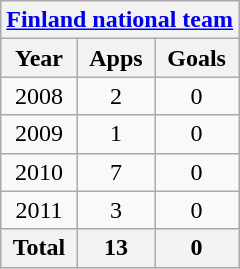<table class="wikitable" style="text-align:center">
<tr>
<th colspan=3><a href='#'>Finland national team</a></th>
</tr>
<tr>
<th>Year</th>
<th>Apps</th>
<th>Goals</th>
</tr>
<tr>
<td>2008</td>
<td>2</td>
<td>0</td>
</tr>
<tr>
<td>2009</td>
<td>1</td>
<td>0</td>
</tr>
<tr>
<td>2010</td>
<td>7</td>
<td>0</td>
</tr>
<tr>
<td>2011</td>
<td>3</td>
<td>0</td>
</tr>
<tr>
<th>Total</th>
<th>13</th>
<th>0</th>
</tr>
</table>
